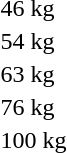<table>
<tr>
<td>46 kg<br></td>
<td></td>
<td></td>
<td></td>
</tr>
<tr>
<td>54 kg<br></td>
<td></td>
<td></td>
<td></td>
</tr>
<tr>
<td>63 kg<br></td>
<td></td>
<td></td>
<td></td>
</tr>
<tr>
<td>76 kg<br></td>
<td></td>
<td></td>
<td></td>
</tr>
<tr>
<td>100 kg<br></td>
<td></td>
<td></td>
<td></td>
</tr>
<tr>
</tr>
</table>
